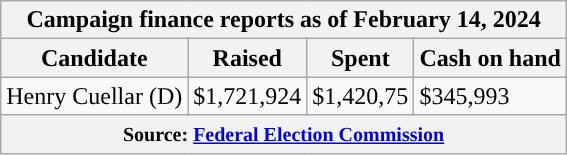<table class="wikitable sortable">
<tr>
<th colspan=4>Campaign finance reports as of February 14, 2024</th>
</tr>
<tr style="text-align:center;">
<th>Candidate</th>
<th>Raised</th>
<th>Spent</th>
<th>Cash on hand</th>
</tr>
<tr>
<td style="color:black;background-color:">Henry Cuellar (D)</td>
<td>$1,721,924</td>
<td>$1,420,75</td>
<td>$345,993</td>
</tr>
<tr>
<th colspan="4"><small>Source: <a href='#'>Federal Election Commission</a></small></th>
</tr>
</table>
